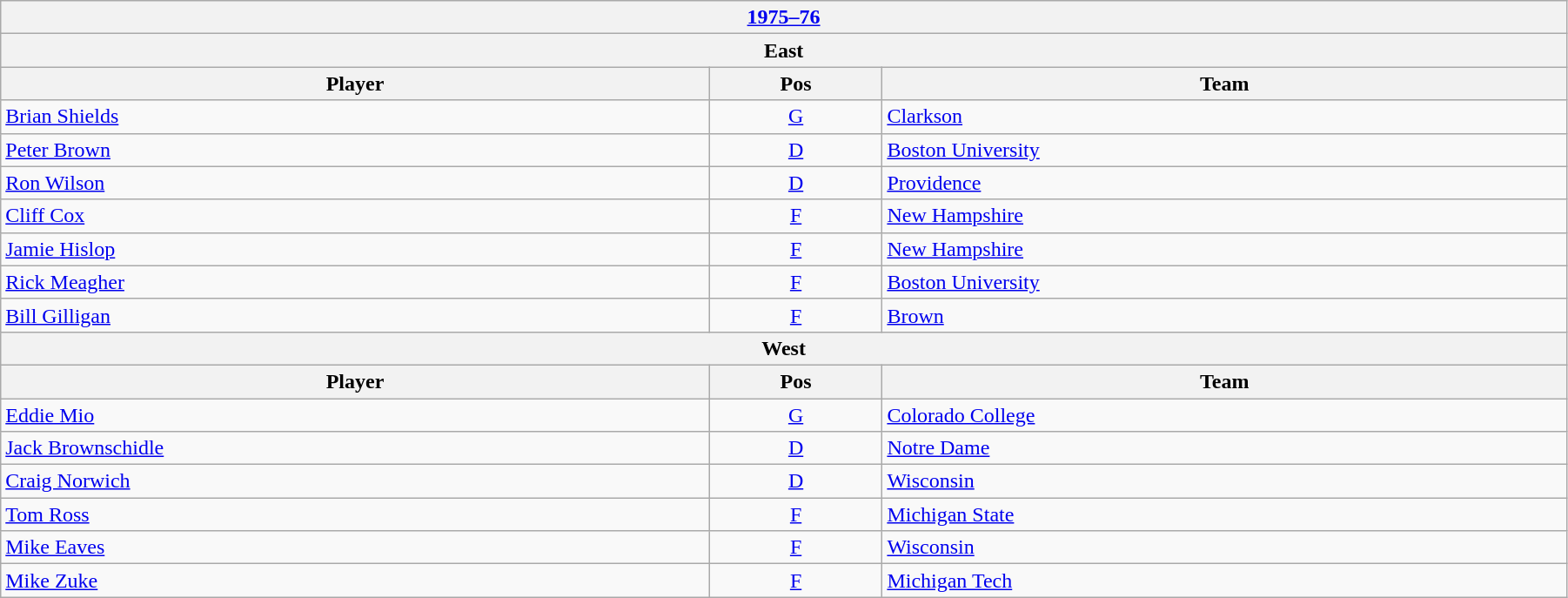<table class="wikitable" width=95%>
<tr>
<th colspan=3><a href='#'>1975–76</a></th>
</tr>
<tr>
<th colspan=3><strong>East</strong></th>
</tr>
<tr>
<th>Player</th>
<th>Pos</th>
<th>Team</th>
</tr>
<tr>
<td><a href='#'>Brian Shields</a></td>
<td style="text-align:center;"><a href='#'>G</a></td>
<td><a href='#'>Clarkson</a></td>
</tr>
<tr>
<td><a href='#'>Peter Brown</a></td>
<td style="text-align:center;"><a href='#'>D</a></td>
<td><a href='#'>Boston University</a></td>
</tr>
<tr>
<td><a href='#'>Ron Wilson</a></td>
<td style="text-align:center;"><a href='#'>D</a></td>
<td><a href='#'>Providence</a></td>
</tr>
<tr>
<td><a href='#'>Cliff Cox</a></td>
<td style="text-align:center;"><a href='#'>F</a></td>
<td><a href='#'>New Hampshire</a></td>
</tr>
<tr>
<td><a href='#'>Jamie Hislop</a></td>
<td style="text-align:center;"><a href='#'>F</a></td>
<td><a href='#'>New Hampshire</a></td>
</tr>
<tr>
<td><a href='#'>Rick Meagher</a></td>
<td style="text-align:center;"><a href='#'>F</a></td>
<td><a href='#'>Boston University</a></td>
</tr>
<tr>
<td><a href='#'>Bill Gilligan</a></td>
<td style="text-align:center;"><a href='#'>F</a></td>
<td><a href='#'>Brown</a></td>
</tr>
<tr>
<th colspan=3><strong>West</strong></th>
</tr>
<tr>
<th>Player</th>
<th>Pos</th>
<th>Team</th>
</tr>
<tr>
<td><a href='#'>Eddie Mio</a></td>
<td style="text-align:center;"><a href='#'>G</a></td>
<td><a href='#'>Colorado College</a></td>
</tr>
<tr>
<td><a href='#'>Jack Brownschidle</a></td>
<td style="text-align:center;"><a href='#'>D</a></td>
<td><a href='#'>Notre Dame</a></td>
</tr>
<tr>
<td><a href='#'>Craig Norwich</a></td>
<td style="text-align:center;"><a href='#'>D</a></td>
<td><a href='#'>Wisconsin</a></td>
</tr>
<tr>
<td><a href='#'>Tom Ross</a></td>
<td style="text-align:center;"><a href='#'>F</a></td>
<td><a href='#'>Michigan State</a></td>
</tr>
<tr>
<td><a href='#'>Mike Eaves</a></td>
<td style="text-align:center;"><a href='#'>F</a></td>
<td><a href='#'>Wisconsin</a></td>
</tr>
<tr>
<td><a href='#'>Mike Zuke</a></td>
<td style="text-align:center;"><a href='#'>F</a></td>
<td><a href='#'>Michigan Tech</a></td>
</tr>
</table>
